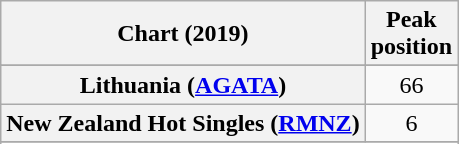<table class="wikitable sortable plainrowheaders" style="text-align:center">
<tr>
<th scope="col">Chart (2019)</th>
<th scope="col">Peak<br>position</th>
</tr>
<tr>
</tr>
<tr>
<th scope="row">Lithuania (<a href='#'>AGATA</a>)</th>
<td>66</td>
</tr>
<tr>
<th scope="row">New Zealand Hot Singles (<a href='#'>RMNZ</a>)</th>
<td>6</td>
</tr>
<tr>
</tr>
<tr>
</tr>
</table>
